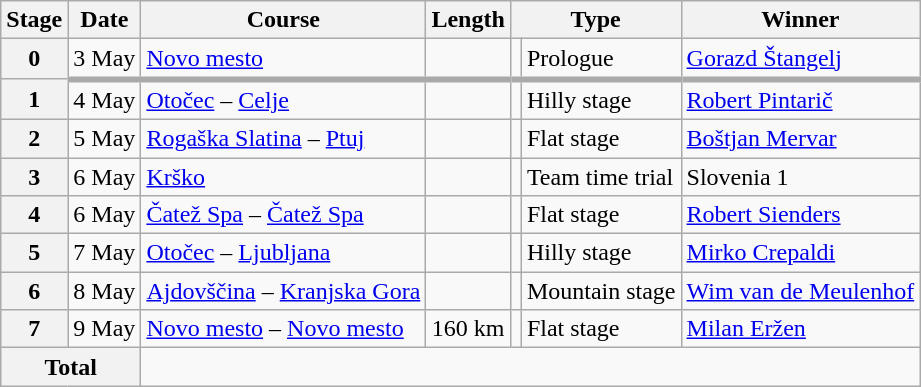<table class="wikitable">
<tr>
<th>Stage</th>
<th>Date</th>
<th>Course</th>
<th>Length</th>
<th colspan="2">Type</th>
<th>Winner</th>
</tr>
<tr>
<th style="text-align:center"><span>0</span></th>
<td align=right>3 May</td>
<td><a href='#'>Novo mesto</a></td>
<td style="text-align:center;"></td>
<td></td>
<td>Prologue</td>
<td> <a href='#'>Gorazd Štangelj</a></td>
</tr>
<tr>
<th style="text-align:center" style="border-top-width:4px">1</th>
<td style="border-top-width:4px" align=right>4 May</td>
<td style="border-top-width:4px"><a href='#'>Otočec</a> – <a href='#'>Celje</a></td>
<td align=center style="border-top-width:4px"></td>
<td style="border-top-width:4px"></td>
<td style="border-top-width:4px">Hilly stage</td>
<td style="border-top-width:4px"> <a href='#'>Robert Pintarič</a></td>
</tr>
<tr>
<th style="text-align:center">2</th>
<td align=right>5 May</td>
<td><a href='#'>Rogaška Slatina</a> – <a href='#'>Ptuj</a></td>
<td style="text-align:center;"></td>
<td></td>
<td>Flat stage</td>
<td> <a href='#'>Boštjan Mervar</a></td>
</tr>
<tr>
<th style="text-align:center">3</th>
<td align=right>6 May</td>
<td><a href='#'>Krško</a></td>
<td style="text-align:center;"></td>
<td></td>
<td>Team time trial</td>
<td> Slovenia 1</td>
</tr>
<tr>
<th style="text-align:center">4</th>
<td align=right>6 May</td>
<td><a href='#'>Čatež Spa</a> – <a href='#'>Čatež Spa</a></td>
<td style="text-align:center;"></td>
<td></td>
<td>Flat stage</td>
<td> <a href='#'>Robert Sienders</a></td>
</tr>
<tr>
<th style="text-align:center">5</th>
<td align=right>7 May</td>
<td><a href='#'>Otočec</a> – <a href='#'>Ljubljana</a></td>
<td style="text-align:center;"></td>
<td></td>
<td>Hilly stage</td>
<td> <a href='#'>Mirko Crepaldi</a></td>
</tr>
<tr>
<th style="text-align:center">6</th>
<td align=right>8 May</td>
<td><a href='#'>Ajdovščina</a> – <a href='#'>Kranjska Gora</a></td>
<td style="text-align:center;"></td>
<td></td>
<td>Mountain stage</td>
<td> <a href='#'>Wim van de Meulenhof</a></td>
</tr>
<tr>
<th style="text-align:center">7</th>
<td align=right>9 May</td>
<td><a href='#'>Novo mesto</a> – <a href='#'>Novo mesto</a></td>
<td style="text-align:center;">160 km</td>
<td></td>
<td>Flat stage</td>
<td> <a href='#'>Milan Eržen</a></td>
</tr>
<tr>
<th colspan="2">Total</th>
<td colspan="6" style="text-align:center;"></td>
</tr>
</table>
